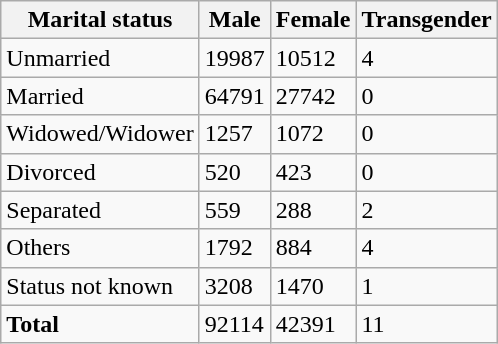<table class="wikitable" style="float:right;">
<tr>
<th>Marital status</th>
<th>Male</th>
<th>Female</th>
<th>Transgender</th>
</tr>
<tr>
<td>Unmarried</td>
<td>19987</td>
<td>10512</td>
<td>4</td>
</tr>
<tr>
<td>Married</td>
<td>64791</td>
<td>27742</td>
<td>0</td>
</tr>
<tr>
<td>Widowed/Widower</td>
<td>1257</td>
<td>1072</td>
<td>0</td>
</tr>
<tr>
<td>Divorced</td>
<td>520</td>
<td>423</td>
<td>0</td>
</tr>
<tr>
<td>Separated</td>
<td>559</td>
<td>288</td>
<td>2</td>
</tr>
<tr>
<td>Others</td>
<td>1792</td>
<td>884</td>
<td>4</td>
</tr>
<tr>
<td>Status not known</td>
<td>3208</td>
<td>1470</td>
<td>1</td>
</tr>
<tr>
<td><strong>Total</strong></td>
<td>92114</td>
<td>42391</td>
<td>11</td>
</tr>
</table>
